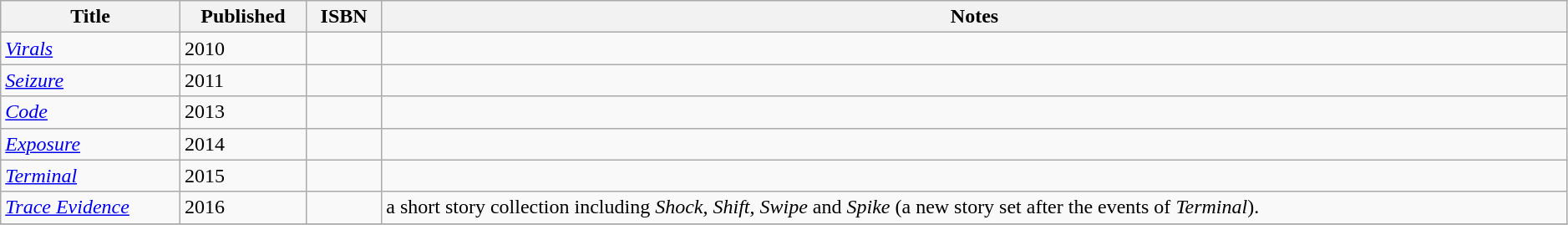<table class="wikitable" style="width:99%;">
<tr>
<th>Title</th>
<th>Published</th>
<th>ISBN</th>
<th>Notes</th>
</tr>
<tr>
<td><em><a href='#'>Virals</a></em></td>
<td>2010</td>
<td></td>
<td></td>
</tr>
<tr>
<td><em><a href='#'>Seizure</a></em></td>
<td>2011</td>
<td></td>
<td></td>
</tr>
<tr>
<td><em><a href='#'>Code</a></em></td>
<td>2013</td>
<td></td>
<td></td>
</tr>
<tr>
<td><em><a href='#'>Exposure</a></em></td>
<td>2014</td>
<td></td>
<td></td>
</tr>
<tr>
<td><em><a href='#'>Terminal</a></em></td>
<td>2015</td>
<td></td>
<td></td>
</tr>
<tr>
<td><em><a href='#'>Trace Evidence</a></em></td>
<td>2016</td>
<td></td>
<td>a short story collection including <em>Shock</em>, <em>Shift</em>, <em>Swipe</em> and <em>Spike</em> (a new story set after the events of <em>Terminal</em>).</td>
</tr>
<tr>
</tr>
</table>
